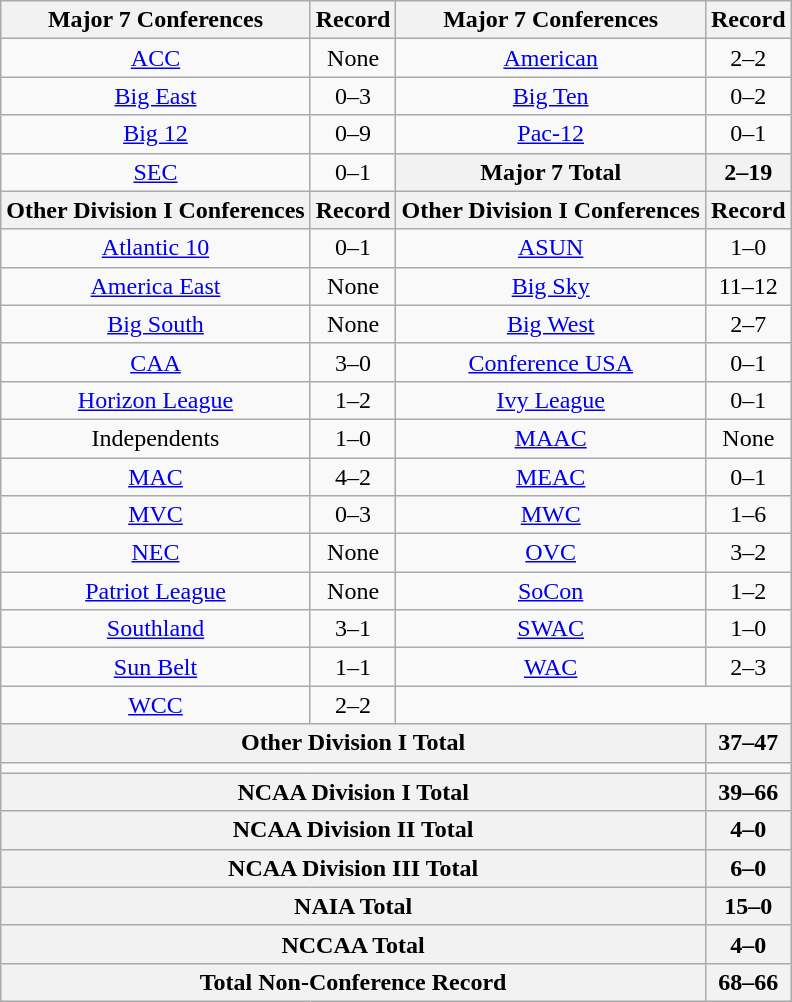<table class="wikitable" style="text-align:center">
<tr>
<th>Major 7 Conferences</th>
<th>Record</th>
<th>Major 7 Conferences</th>
<th>Record</th>
</tr>
<tr>
<td><a href='#'>ACC</a></td>
<td>None</td>
<td><a href='#'>American</a></td>
<td>2–2</td>
</tr>
<tr>
<td><a href='#'>Big East</a></td>
<td>0–3</td>
<td><a href='#'>Big Ten</a></td>
<td>0–2</td>
</tr>
<tr>
<td><a href='#'>Big 12</a></td>
<td>0–9</td>
<td><a href='#'>Pac-12</a></td>
<td>0–1</td>
</tr>
<tr>
<td><a href='#'>SEC</a></td>
<td>0–1</td>
<th>Major 7 Total</th>
<th>2–19</th>
</tr>
<tr>
<th>Other Division I Conferences</th>
<th>Record</th>
<th>Other Division I Conferences</th>
<th>Record</th>
</tr>
<tr>
<td><a href='#'>Atlantic 10</a></td>
<td>0–1</td>
<td><a href='#'>ASUN</a></td>
<td>1–0</td>
</tr>
<tr>
<td><a href='#'>America East</a></td>
<td>None</td>
<td><a href='#'>Big Sky</a></td>
<td>11–12</td>
</tr>
<tr>
<td><a href='#'>Big South</a></td>
<td>None</td>
<td><a href='#'>Big West</a></td>
<td>2–7</td>
</tr>
<tr>
<td><a href='#'>CAA</a></td>
<td>3–0</td>
<td><a href='#'>Conference USA</a></td>
<td>0–1</td>
</tr>
<tr>
<td><a href='#'>Horizon League</a></td>
<td>1–2</td>
<td><a href='#'>Ivy League</a></td>
<td>0–1</td>
</tr>
<tr>
<td>Independents</td>
<td>1–0</td>
<td><a href='#'>MAAC</a></td>
<td>None</td>
</tr>
<tr>
<td><a href='#'>MAC</a></td>
<td>4–2</td>
<td><a href='#'>MEAC</a></td>
<td>0–1</td>
</tr>
<tr>
<td><a href='#'>MVC</a></td>
<td>0–3</td>
<td><a href='#'>MWC</a></td>
<td>1–6</td>
</tr>
<tr>
<td><a href='#'>NEC</a></td>
<td>None</td>
<td><a href='#'>OVC</a></td>
<td>3–2</td>
</tr>
<tr>
<td><a href='#'>Patriot League</a></td>
<td>None</td>
<td><a href='#'>SoCon</a></td>
<td>1–2</td>
</tr>
<tr>
<td><a href='#'>Southland</a></td>
<td>3–1</td>
<td><a href='#'>SWAC</a></td>
<td>1–0</td>
</tr>
<tr>
<td><a href='#'>Sun Belt</a></td>
<td>1–1</td>
<td><a href='#'>WAC</a></td>
<td>2–3</td>
</tr>
<tr>
<td><a href='#'>WCC</a></td>
<td>2–2</td>
</tr>
<tr>
<th colspan="3">Other Division I Total</th>
<th>37–47</th>
</tr>
<tr>
<td colspan="3"></td>
<td></td>
</tr>
<tr>
<th colspan="3">NCAA Division I Total</th>
<th>39–66</th>
</tr>
<tr>
<th colspan="3">NCAA Division II Total</th>
<th>4–0</th>
</tr>
<tr>
<th colspan="3">NCAA Division III Total</th>
<th>6–0</th>
</tr>
<tr>
<th colspan="3">NAIA Total</th>
<th>15–0</th>
</tr>
<tr>
<th colspan="3">NCCAA Total</th>
<th>4–0</th>
</tr>
<tr>
<th colspan="3">Total Non-Conference Record</th>
<th>68–66</th>
</tr>
</table>
